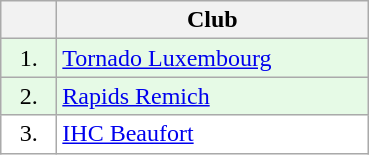<table class="wikitable">
<tr>
<th width="30"></th>
<th width="200">Club</th>
</tr>
<tr bgcolor="#e6fae6" align="center">
<td>1.</td>
<td align="left"><a href='#'>Tornado Luxembourg</a></td>
</tr>
<tr bgcolor="#e6fae6" align="center">
<td>2.</td>
<td align="left"><a href='#'>Rapids Remich</a></td>
</tr>
<tr bgcolor="#FFFFFF" align="center">
<td>3.</td>
<td align="left"><a href='#'>IHC Beaufort</a></td>
</tr>
</table>
